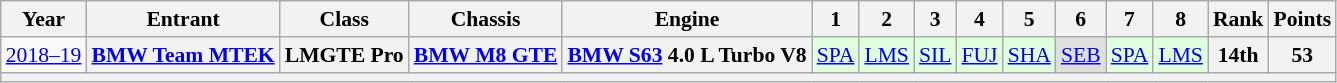<table class="wikitable" style="text-align:center; font-size:90%">
<tr>
<th>Year</th>
<th>Entrant</th>
<th>Class</th>
<th>Chassis</th>
<th>Engine</th>
<th>1</th>
<th>2</th>
<th>3</th>
<th>4</th>
<th>5</th>
<th>6</th>
<th>7</th>
<th>8</th>
<th>Rank</th>
<th>Points</th>
</tr>
<tr>
<td><a href='#'>2018–19</a></td>
<th><a href='#'>BMW Team MTEK</a></th>
<th>LMGTE Pro</th>
<th><a href='#'>BMW M8 GTE</a></th>
<th><a href='#'>BMW S63</a> 4.0 L Turbo V8</th>
<td style="background:#DFFFDF;"><a href='#'>SPA</a><br></td>
<td style="background:#DFFFDF;"><a href='#'>LMS</a><br></td>
<td style="background:#DFFFDF;"><a href='#'>SIL</a><br></td>
<td style="background:#DFFFDF;"><a href='#'>FUJ</a><br></td>
<td style="background:#DFFFDF;"><a href='#'>SHA</a><br></td>
<td style="background:#DFDFDF;"><a href='#'>SEB</a><br></td>
<td style="background:#DFFFDF;"><a href='#'>SPA</a><br></td>
<td style="background:#DFFFDF;"><a href='#'>LMS</a><br></td>
<th>14th</th>
<th>53</th>
</tr>
<tr>
<th colspan="15"></th>
</tr>
</table>
